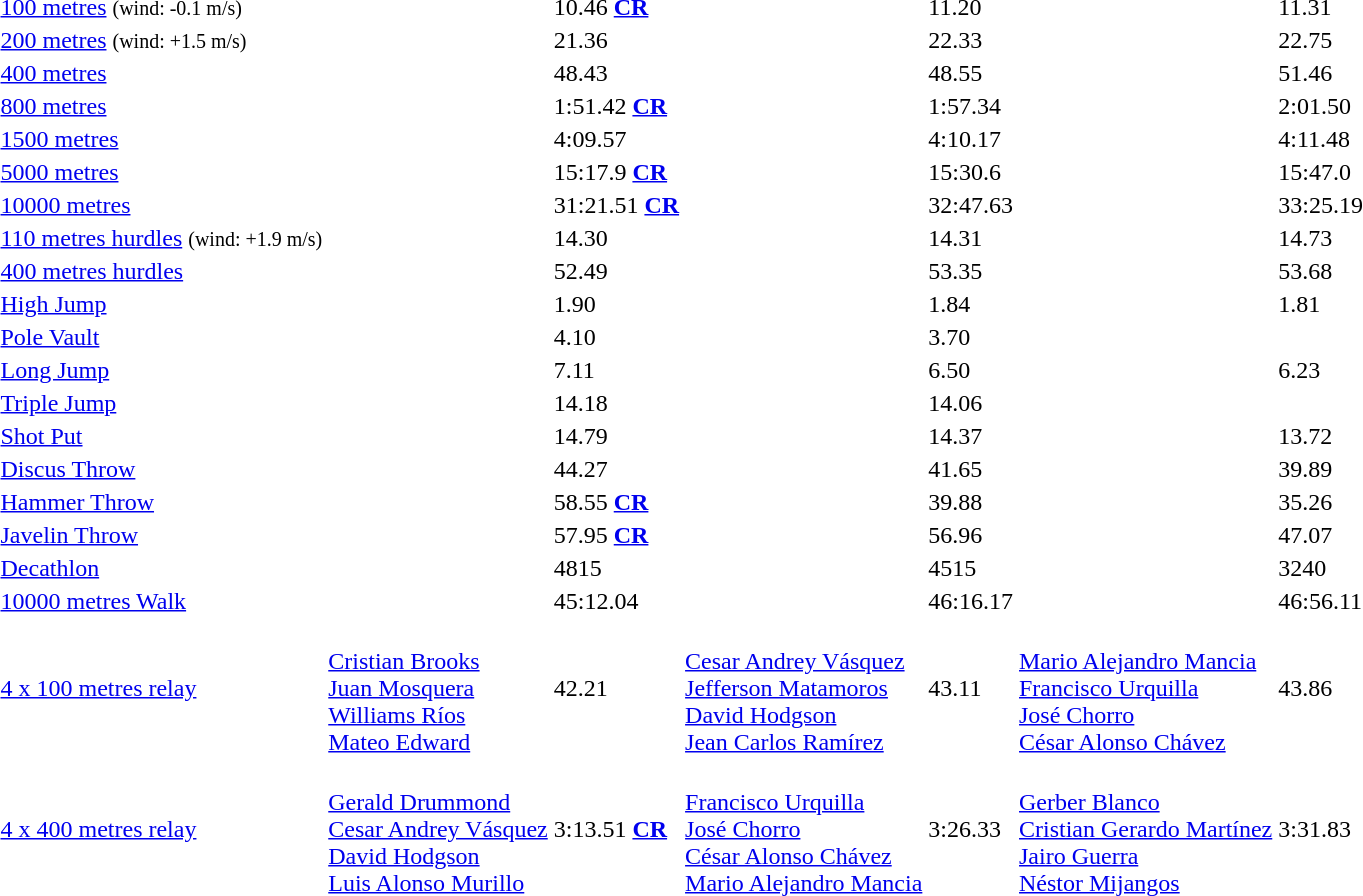<table>
<tr>
<td><a href='#'>100 metres</a> <small>(wind: -0.1 m/s)</small></td>
<td></td>
<td>10.46 <a href='#'><strong>CR</strong></a></td>
<td></td>
<td>11.20</td>
<td></td>
<td>11.31</td>
</tr>
<tr>
<td><a href='#'>200 metres</a> <small>(wind: +1.5 m/s)</small></td>
<td></td>
<td>21.36</td>
<td></td>
<td>22.33</td>
<td></td>
<td>22.75</td>
</tr>
<tr>
<td><a href='#'>400 metres</a></td>
<td></td>
<td>48.43</td>
<td></td>
<td>48.55</td>
<td></td>
<td>51.46</td>
</tr>
<tr>
<td><a href='#'>800 metres</a></td>
<td></td>
<td>1:51.42 <a href='#'><strong>CR</strong></a></td>
<td></td>
<td>1:57.34</td>
<td></td>
<td>2:01.50</td>
</tr>
<tr>
<td><a href='#'>1500 metres</a></td>
<td></td>
<td>4:09.57</td>
<td></td>
<td>4:10.17</td>
<td></td>
<td>4:11.48</td>
</tr>
<tr>
<td><a href='#'>5000 metres</a></td>
<td></td>
<td>15:17.9  <a href='#'><strong>CR</strong></a></td>
<td></td>
<td>15:30.6</td>
<td></td>
<td>15:47.0</td>
</tr>
<tr>
<td><a href='#'>10000 metres</a></td>
<td></td>
<td>31:21.51  <a href='#'><strong>CR</strong></a></td>
<td></td>
<td>32:47.63</td>
<td></td>
<td>33:25.19</td>
</tr>
<tr>
<td><a href='#'>110 metres hurdles</a> <small>(wind: +1.9 m/s)</small></td>
<td></td>
<td>14.30</td>
<td></td>
<td>14.31</td>
<td></td>
<td>14.73</td>
</tr>
<tr>
<td><a href='#'>400 metres hurdles</a></td>
<td></td>
<td>52.49</td>
<td></td>
<td>53.35</td>
<td></td>
<td>53.68</td>
</tr>
<tr>
<td><a href='#'>High Jump</a></td>
<td></td>
<td>1.90</td>
<td></td>
<td>1.84</td>
<td></td>
<td>1.81</td>
</tr>
<tr>
<td><a href='#'>Pole Vault</a></td>
<td></td>
<td>4.10</td>
<td></td>
<td>3.70</td>
<td></td>
<td></td>
</tr>
<tr>
<td><a href='#'>Long Jump</a></td>
<td></td>
<td>7.11</td>
<td></td>
<td>6.50</td>
<td></td>
<td>6.23</td>
</tr>
<tr>
<td><a href='#'>Triple Jump</a></td>
<td></td>
<td>14.18</td>
<td></td>
<td>14.06</td>
<td></td>
<td></td>
</tr>
<tr>
<td><a href='#'>Shot Put</a></td>
<td></td>
<td>14.79</td>
<td></td>
<td>14.37</td>
<td></td>
<td>13.72</td>
</tr>
<tr>
<td><a href='#'>Discus Throw</a></td>
<td></td>
<td>44.27</td>
<td></td>
<td>41.65</td>
<td></td>
<td>39.89</td>
</tr>
<tr>
<td><a href='#'>Hammer Throw</a></td>
<td></td>
<td>58.55  <a href='#'><strong>CR</strong></a></td>
<td></td>
<td>39.88</td>
<td></td>
<td>35.26</td>
</tr>
<tr>
<td><a href='#'>Javelin Throw</a></td>
<td></td>
<td>57.95  <a href='#'><strong>CR</strong></a></td>
<td></td>
<td>56.96</td>
<td></td>
<td>47.07</td>
</tr>
<tr>
<td><a href='#'>Decathlon</a></td>
<td></td>
<td>4815</td>
<td></td>
<td>4515</td>
<td></td>
<td>3240</td>
</tr>
<tr>
<td><a href='#'>10000 metres Walk</a></td>
<td></td>
<td>45:12.04</td>
<td></td>
<td>46:16.17</td>
<td></td>
<td>46:56.11</td>
</tr>
<tr>
<td><a href='#'>4 x 100 metres relay</a></td>
<td> <br> <a href='#'>Cristian Brooks</a> <br> <a href='#'>Juan Mosquera</a> <br> <a href='#'>Williams Ríos</a> <br> <a href='#'>Mateo Edward</a></td>
<td>42.21</td>
<td> <br> <a href='#'>Cesar Andrey Vásquez</a> <br> <a href='#'>Jefferson Matamoros</a> <br> <a href='#'>David Hodgson</a> <br> <a href='#'>Jean Carlos Ramírez</a></td>
<td>43.11</td>
<td> <br> <a href='#'>Mario Alejandro Mancia</a> <br> <a href='#'>Francisco Urquilla</a> <br> <a href='#'>José Chorro</a> <br> <a href='#'>César Alonso Chávez</a></td>
<td>43.86</td>
</tr>
<tr>
<td><a href='#'>4 x 400 metres relay</a></td>
<td> <br> <a href='#'>Gerald Drummond</a> <br> <a href='#'>Cesar Andrey Vásquez</a> <br> <a href='#'>David Hodgson</a> <br> <a href='#'>Luis Alonso Murillo</a></td>
<td>3:13.51  <a href='#'><strong>CR</strong></a></td>
<td> <br> <a href='#'>Francisco Urquilla</a> <br> <a href='#'>José Chorro</a> <br> <a href='#'>César Alonso Chávez</a> <br> <a href='#'>Mario Alejandro Mancia</a></td>
<td>3:26.33</td>
<td> <br> <a href='#'>Gerber Blanco</a> <br> <a href='#'>Cristian Gerardo Martínez</a> <br> <a href='#'>Jairo Guerra</a> <br> <a href='#'>Néstor Mijangos</a></td>
<td>3:31.83</td>
</tr>
</table>
